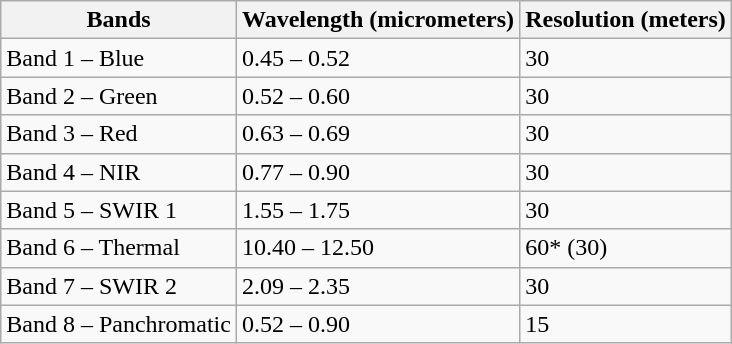<table class="wikitable">
<tr>
<th>Bands</th>
<th>Wavelength (micrometers)</th>
<th>Resolution (meters)</th>
</tr>
<tr>
<td>Band 1 – Blue</td>
<td>0.45 – 0.52</td>
<td>30</td>
</tr>
<tr>
<td>Band 2 – Green</td>
<td>0.52 – 0.60</td>
<td>30</td>
</tr>
<tr>
<td>Band 3 – Red</td>
<td>0.63 – 0.69</td>
<td>30</td>
</tr>
<tr>
<td>Band 4 – NIR</td>
<td>0.77 – 0.90</td>
<td>30</td>
</tr>
<tr>
<td>Band 5 – SWIR 1</td>
<td>1.55 – 1.75</td>
<td>30</td>
</tr>
<tr>
<td>Band 6 – Thermal</td>
<td>10.40 – 12.50</td>
<td>60* (30)</td>
</tr>
<tr>
<td>Band 7 – SWIR 2</td>
<td>2.09 – 2.35</td>
<td>30</td>
</tr>
<tr>
<td>Band 8 – Panchromatic</td>
<td>0.52 – 0.90</td>
<td>15</td>
</tr>
</table>
